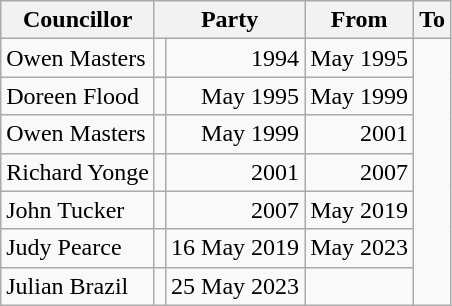<table class=wikitable>
<tr>
<th>Councillor</th>
<th colspan=2>Party</th>
<th>From</th>
<th>To</th>
</tr>
<tr>
<td>Owen Masters</td>
<td></td>
<td align=right>1994</td>
<td align=right>May 1995</td>
</tr>
<tr>
<td>Doreen Flood</td>
<td></td>
<td align=right>May 1995</td>
<td align=right>May 1999</td>
</tr>
<tr>
<td>Owen Masters</td>
<td></td>
<td align=right>May 1999</td>
<td align=right>2001</td>
</tr>
<tr>
<td>Richard Yonge</td>
<td></td>
<td align=right>2001</td>
<td align=right>2007</td>
</tr>
<tr>
<td>John Tucker</td>
<td></td>
<td align=right>2007</td>
<td align=right>May 2019</td>
</tr>
<tr>
<td>Judy Pearce</td>
<td></td>
<td align=right>16 May 2019</td>
<td align=right>May 2023</td>
</tr>
<tr>
<td>Julian Brazil</td>
<td></td>
<td align=right>25 May 2023</td>
<td align=right></td>
</tr>
</table>
